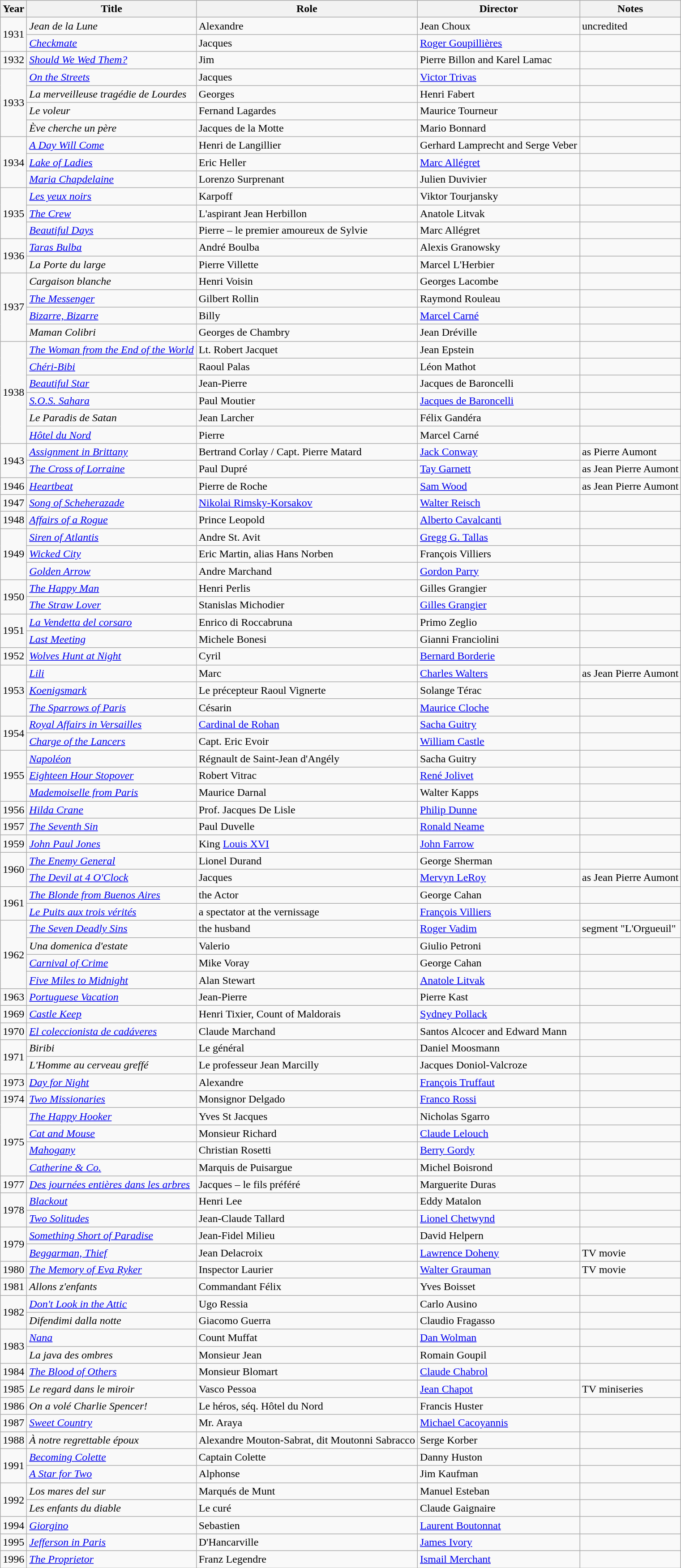<table class="wikitable sortable">
<tr>
<th>Year</th>
<th>Title</th>
<th>Role</th>
<th>Director</th>
<th>Notes</th>
</tr>
<tr>
<td rowspan=2>1931</td>
<td><em>Jean de la Lune</em></td>
<td>Alexandre</td>
<td>Jean Choux</td>
<td>uncredited</td>
</tr>
<tr>
<td><em><a href='#'>Checkmate</a></em></td>
<td>Jacques</td>
<td><a href='#'>Roger Goupillières</a></td>
<td></td>
</tr>
<tr>
<td>1932</td>
<td><em><a href='#'>Should We Wed Them?</a></em></td>
<td>Jim</td>
<td>Pierre Billon and Karel Lamac</td>
<td></td>
</tr>
<tr>
<td rowspan=4>1933</td>
<td><em><a href='#'>On the Streets</a></em></td>
<td>Jacques</td>
<td><a href='#'>Victor Trivas</a></td>
<td></td>
</tr>
<tr>
<td><em>La merveilleuse tragédie de Lourdes</em></td>
<td>Georges</td>
<td>Henri Fabert</td>
<td></td>
</tr>
<tr>
<td><em>Le voleur</em></td>
<td>Fernand Lagardes</td>
<td>Maurice Tourneur</td>
<td></td>
</tr>
<tr>
<td><em>Ève cherche un père</em></td>
<td>Jacques de la Motte</td>
<td>Mario Bonnard</td>
<td></td>
</tr>
<tr>
<td rowspan=3>1934</td>
<td><em><a href='#'>A Day Will Come</a></em></td>
<td>Henri de Langillier</td>
<td>Gerhard Lamprecht and Serge Veber</td>
<td></td>
</tr>
<tr>
<td><em><a href='#'>Lake of Ladies</a></em></td>
<td>Eric Heller</td>
<td><a href='#'>Marc Allégret</a></td>
<td></td>
</tr>
<tr>
<td><em><a href='#'>Maria Chapdelaine</a></em></td>
<td>Lorenzo Surprenant</td>
<td>Julien Duvivier</td>
<td></td>
</tr>
<tr>
<td rowspan=3>1935</td>
<td><em><a href='#'>Les yeux noirs</a></em></td>
<td>Karpoff</td>
<td>Viktor Tourjansky</td>
<td></td>
</tr>
<tr>
<td><em><a href='#'>The Crew</a></em></td>
<td>L'aspirant Jean Herbillon</td>
<td>Anatole Litvak</td>
<td></td>
</tr>
<tr>
<td><em><a href='#'>Beautiful Days</a></em></td>
<td>Pierre – le premier amoureux de Sylvie</td>
<td>Marc Allégret</td>
<td></td>
</tr>
<tr>
<td rowspan=2>1936</td>
<td><em><a href='#'>Taras Bulba</a></em></td>
<td>André Boulba</td>
<td>Alexis Granowsky</td>
<td></td>
</tr>
<tr>
<td><em>La Porte du large</em></td>
<td>Pierre Villette</td>
<td>Marcel L'Herbier</td>
<td></td>
</tr>
<tr>
<td rowspan=4>1937</td>
<td><em>Cargaison blanche</em></td>
<td>Henri Voisin</td>
<td>Georges Lacombe</td>
<td></td>
</tr>
<tr>
<td><em><a href='#'>The Messenger</a></em></td>
<td>Gilbert Rollin</td>
<td>Raymond Rouleau</td>
<td></td>
</tr>
<tr>
<td><em><a href='#'>Bizarre, Bizarre</a></em></td>
<td>Billy</td>
<td><a href='#'>Marcel Carné</a></td>
<td></td>
</tr>
<tr>
<td><em>Maman Colibri</em></td>
<td>Georges de Chambry</td>
<td>Jean Dréville</td>
<td></td>
</tr>
<tr>
<td rowspan=6>1938</td>
<td><em><a href='#'>The Woman from the End of the World</a></em></td>
<td>Lt. Robert Jacquet</td>
<td>Jean Epstein</td>
<td></td>
</tr>
<tr>
<td><em><a href='#'>Chéri-Bibi</a></em></td>
<td>Raoul Palas</td>
<td>Léon Mathot</td>
<td></td>
</tr>
<tr>
<td><em><a href='#'>Beautiful Star</a></em></td>
<td>Jean-Pierre</td>
<td>Jacques de Baroncelli</td>
<td></td>
</tr>
<tr>
<td><em><a href='#'>S.O.S. Sahara</a></em></td>
<td>Paul Moutier</td>
<td><a href='#'>Jacques de Baroncelli</a></td>
<td></td>
</tr>
<tr>
<td><em>Le Paradis de Satan</em></td>
<td>Jean Larcher</td>
<td>Félix Gandéra</td>
<td></td>
</tr>
<tr>
<td><em><a href='#'>Hôtel du Nord</a></em></td>
<td>Pierre</td>
<td>Marcel Carné</td>
<td></td>
</tr>
<tr>
<td rowspan=2>1943</td>
<td><em><a href='#'>Assignment in Brittany</a></em></td>
<td>Bertrand Corlay / Capt. Pierre Matard</td>
<td><a href='#'>Jack Conway</a></td>
<td>as Pierre Aumont</td>
</tr>
<tr>
<td><em><a href='#'>The Cross of Lorraine</a></em></td>
<td>Paul Dupré</td>
<td><a href='#'>Tay Garnett</a></td>
<td>as Jean Pierre Aumont</td>
</tr>
<tr>
<td>1946</td>
<td><em><a href='#'>Heartbeat</a></em></td>
<td>Pierre de Roche</td>
<td><a href='#'>Sam Wood</a></td>
<td>as Jean Pierre Aumont</td>
</tr>
<tr>
<td>1947</td>
<td><em><a href='#'>Song of Scheherazade</a></em></td>
<td><a href='#'>Nikolai Rimsky-Korsakov</a></td>
<td><a href='#'>Walter Reisch</a></td>
<td></td>
</tr>
<tr>
<td>1948</td>
<td><em><a href='#'>Affairs of a Rogue</a></em></td>
<td>Prince Leopold</td>
<td><a href='#'>Alberto Cavalcanti</a></td>
<td></td>
</tr>
<tr>
<td rowspan=3>1949</td>
<td><em><a href='#'>Siren of Atlantis</a></em></td>
<td>Andre St. Avit</td>
<td><a href='#'>Gregg G. Tallas</a></td>
<td></td>
</tr>
<tr>
<td><em><a href='#'>Wicked City</a></em></td>
<td>Eric Martin, alias Hans Norben</td>
<td>François Villiers</td>
<td></td>
</tr>
<tr>
<td><em><a href='#'>Golden Arrow</a></em></td>
<td>Andre Marchand</td>
<td><a href='#'>Gordon Parry</a></td>
<td></td>
</tr>
<tr>
<td rowspan=2>1950</td>
<td><em><a href='#'>The Happy Man</a></em></td>
<td>Henri Perlis</td>
<td>Gilles Grangier</td>
<td></td>
</tr>
<tr>
<td><em><a href='#'>The Straw Lover</a></em></td>
<td>Stanislas Michodier</td>
<td><a href='#'>Gilles Grangier</a></td>
<td></td>
</tr>
<tr>
<td rowspan=2>1951</td>
<td><em><a href='#'>La Vendetta del corsaro</a></em></td>
<td>Enrico di Roccabruna</td>
<td>Primo Zeglio</td>
<td></td>
</tr>
<tr>
<td><em><a href='#'>Last Meeting</a></em></td>
<td>Michele Bonesi</td>
<td>Gianni Franciolini</td>
<td></td>
</tr>
<tr>
<td>1952</td>
<td><em><a href='#'>Wolves Hunt at Night</a></em></td>
<td>Cyril</td>
<td><a href='#'>Bernard Borderie</a></td>
<td></td>
</tr>
<tr>
<td rowspan=3>1953</td>
<td><em><a href='#'>Lili</a></em></td>
<td>Marc</td>
<td><a href='#'>Charles Walters</a></td>
<td>as Jean Pierre Aumont</td>
</tr>
<tr>
<td><em><a href='#'>Koenigsmark</a></em></td>
<td>Le précepteur Raoul Vignerte</td>
<td>Solange Térac</td>
<td></td>
</tr>
<tr>
<td><em><a href='#'>The Sparrows of Paris</a></em></td>
<td>Césarin</td>
<td><a href='#'>Maurice Cloche</a></td>
<td></td>
</tr>
<tr>
<td rowspan=2>1954</td>
<td><em><a href='#'>Royal Affairs in Versailles</a></em></td>
<td><a href='#'>Cardinal de Rohan</a></td>
<td><a href='#'>Sacha Guitry</a></td>
<td></td>
</tr>
<tr>
<td><em><a href='#'>Charge of the Lancers</a></em></td>
<td>Capt. Eric Evoir</td>
<td><a href='#'>William Castle</a></td>
<td></td>
</tr>
<tr>
<td rowspan=3>1955</td>
<td><em><a href='#'>Napoléon</a></em></td>
<td>Régnault de Saint-Jean d'Angély</td>
<td>Sacha Guitry</td>
<td></td>
</tr>
<tr>
<td><em><a href='#'>Eighteen Hour Stopover</a></em></td>
<td>Robert Vitrac</td>
<td><a href='#'>René Jolivet</a></td>
<td></td>
</tr>
<tr>
<td><em><a href='#'>Mademoiselle from Paris</a></em></td>
<td>Maurice Darnal</td>
<td>Walter Kapps</td>
<td></td>
</tr>
<tr>
<td>1956</td>
<td><em><a href='#'>Hilda Crane</a></em></td>
<td>Prof. Jacques De Lisle</td>
<td><a href='#'>Philip Dunne</a></td>
<td></td>
</tr>
<tr>
<td>1957</td>
<td><em><a href='#'>The Seventh Sin</a></em></td>
<td>Paul Duvelle</td>
<td><a href='#'>Ronald Neame</a></td>
<td></td>
</tr>
<tr>
<td>1959</td>
<td><em><a href='#'>John Paul Jones</a></em></td>
<td>King <a href='#'>Louis XVI</a></td>
<td><a href='#'>John Farrow</a></td>
<td></td>
</tr>
<tr>
<td rowspan=2>1960</td>
<td><em><a href='#'>The Enemy General</a></em></td>
<td>Lionel Durand</td>
<td>George Sherman</td>
<td></td>
</tr>
<tr>
<td><em><a href='#'>The Devil at 4 O'Clock</a></em></td>
<td>Jacques</td>
<td><a href='#'>Mervyn LeRoy</a></td>
<td>as Jean Pierre Aumont</td>
</tr>
<tr>
<td rowspan=2>1961</td>
<td><em><a href='#'>The Blonde from Buenos Aires</a></em></td>
<td>the Actor</td>
<td>George Cahan</td>
<td></td>
</tr>
<tr>
<td><em><a href='#'>Le Puits aux trois vérités</a></em></td>
<td>a spectator at the vernissage</td>
<td><a href='#'>François Villiers</a></td>
<td></td>
</tr>
<tr>
<td rowspan=4>1962</td>
<td><em><a href='#'>The Seven Deadly Sins</a></em></td>
<td>the husband</td>
<td><a href='#'>Roger Vadim</a></td>
<td>segment "L'Orgueuil"</td>
</tr>
<tr>
<td><em>Una domenica d'estate</em></td>
<td>Valerio</td>
<td>Giulio Petroni</td>
<td></td>
</tr>
<tr>
<td><em><a href='#'>Carnival of Crime</a></em></td>
<td>Mike Voray</td>
<td>George Cahan</td>
<td></td>
</tr>
<tr>
<td><em><a href='#'>Five Miles to Midnight</a></em></td>
<td>Alan Stewart</td>
<td><a href='#'>Anatole Litvak</a></td>
<td></td>
</tr>
<tr>
<td>1963</td>
<td><em><a href='#'>Portuguese Vacation</a></em></td>
<td>Jean-Pierre</td>
<td>Pierre Kast</td>
<td></td>
</tr>
<tr>
<td>1969</td>
<td><em><a href='#'>Castle Keep</a></em></td>
<td>Henri Tixier, Count of Maldorais</td>
<td><a href='#'>Sydney Pollack</a></td>
<td></td>
</tr>
<tr>
<td>1970</td>
<td><em><a href='#'>El coleccionista de cadáveres</a></em></td>
<td>Claude Marchand</td>
<td>Santos Alcocer and Edward Mann</td>
<td></td>
</tr>
<tr>
<td rowspan=2>1971</td>
<td><em>Biribi</em></td>
<td>Le général</td>
<td>Daniel Moosmann</td>
<td></td>
</tr>
<tr>
<td><em>L'Homme au cerveau greffé</em></td>
<td>Le professeur Jean Marcilly</td>
<td>Jacques Doniol-Valcroze</td>
<td></td>
</tr>
<tr>
<td>1973</td>
<td><em><a href='#'>Day for Night</a></em></td>
<td>Alexandre</td>
<td><a href='#'>François Truffaut</a></td>
<td></td>
</tr>
<tr>
<td>1974</td>
<td><em><a href='#'>Two Missionaries</a></em></td>
<td>Monsignor Delgado</td>
<td><a href='#'>Franco Rossi</a></td>
<td></td>
</tr>
<tr>
<td rowspan=4>1975</td>
<td><em><a href='#'>The Happy Hooker</a></em></td>
<td>Yves St Jacques</td>
<td>Nicholas Sgarro</td>
<td></td>
</tr>
<tr>
<td><em><a href='#'>Cat and Mouse</a></em></td>
<td>Monsieur Richard</td>
<td><a href='#'>Claude Lelouch</a></td>
<td></td>
</tr>
<tr>
<td><em><a href='#'>Mahogany</a></em></td>
<td>Christian Rosetti</td>
<td><a href='#'>Berry Gordy</a></td>
<td></td>
</tr>
<tr>
<td><em><a href='#'>Catherine & Co.</a></em></td>
<td>Marquis de Puisargue</td>
<td>Michel Boisrond</td>
<td></td>
</tr>
<tr>
<td>1977</td>
<td><em><a href='#'>Des journées entières dans les arbres</a></em></td>
<td>Jacques – le fils préféré</td>
<td>Marguerite Duras</td>
<td></td>
</tr>
<tr>
<td rowspan=2>1978</td>
<td><em><a href='#'>Blackout</a></em></td>
<td>Henri Lee</td>
<td>Eddy Matalon</td>
<td></td>
</tr>
<tr>
<td><em><a href='#'>Two Solitudes</a></em></td>
<td>Jean-Claude Tallard</td>
<td><a href='#'>Lionel Chetwynd</a></td>
<td></td>
</tr>
<tr>
<td rowspan=2>1979</td>
<td><em><a href='#'>Something Short of Paradise</a></em></td>
<td>Jean-Fidel Milieu</td>
<td>David Helpern</td>
<td></td>
</tr>
<tr>
<td><em><a href='#'>Beggarman, Thief</a></em></td>
<td>Jean Delacroix</td>
<td><a href='#'>Lawrence Doheny</a></td>
<td>TV movie</td>
</tr>
<tr>
<td>1980</td>
<td><em><a href='#'>The Memory of Eva Ryker</a></em></td>
<td>Inspector Laurier</td>
<td><a href='#'>Walter Grauman</a></td>
<td>TV movie</td>
</tr>
<tr>
<td>1981</td>
<td><em>Allons z'enfants</em></td>
<td>Commandant Félix</td>
<td>Yves Boisset</td>
<td></td>
</tr>
<tr>
<td rowspan=2>1982</td>
<td><em><a href='#'>Don't Look in the Attic</a></em></td>
<td>Ugo Ressia</td>
<td>Carlo Ausino</td>
<td></td>
</tr>
<tr>
<td><em>Difendimi dalla notte</em></td>
<td>Giacomo Guerra</td>
<td>Claudio Fragasso</td>
<td></td>
</tr>
<tr>
<td rowspan=2>1983</td>
<td><em><a href='#'>Nana</a></em></td>
<td>Count Muffat</td>
<td><a href='#'>Dan Wolman</a></td>
<td></td>
</tr>
<tr>
<td><em>La java des ombres</em></td>
<td>Monsieur Jean</td>
<td>Romain Goupil</td>
<td></td>
</tr>
<tr>
<td>1984</td>
<td><em><a href='#'>The Blood of Others</a></em></td>
<td>Monsieur Blomart</td>
<td><a href='#'>Claude Chabrol</a></td>
<td></td>
</tr>
<tr>
<td>1985</td>
<td><em>Le regard dans le miroir</em></td>
<td>Vasco Pessoa</td>
<td><a href='#'>Jean Chapot</a></td>
<td>TV miniseries</td>
</tr>
<tr>
<td>1986</td>
<td><em>On a volé Charlie Spencer!</em></td>
<td>Le héros, séq. Hôtel du Nord</td>
<td>Francis Huster</td>
<td></td>
</tr>
<tr>
<td>1987</td>
<td><em><a href='#'>Sweet Country</a></em></td>
<td>Mr. Araya</td>
<td><a href='#'>Michael Cacoyannis</a></td>
<td></td>
</tr>
<tr>
<td>1988</td>
<td><em>À notre regrettable époux</em></td>
<td>Alexandre Mouton-Sabrat, dit Moutonni Sabracco</td>
<td>Serge Korber</td>
<td></td>
</tr>
<tr>
<td rowspan=2>1991</td>
<td><em><a href='#'>Becoming Colette</a></em></td>
<td>Captain Colette</td>
<td>Danny Huston</td>
<td></td>
</tr>
<tr>
<td><em><a href='#'>A Star for Two</a></em></td>
<td>Alphonse</td>
<td>Jim Kaufman</td>
<td></td>
</tr>
<tr>
<td rowspan=2>1992</td>
<td><em>Los mares del sur</em></td>
<td>Marqués de Munt</td>
<td>Manuel Esteban</td>
<td></td>
</tr>
<tr>
<td><em>Les enfants du diable</em></td>
<td>Le curé</td>
<td>Claude Gaignaire</td>
<td></td>
</tr>
<tr>
<td>1994</td>
<td><em><a href='#'>Giorgino</a></em></td>
<td>Sebastien</td>
<td><a href='#'>Laurent Boutonnat</a></td>
<td></td>
</tr>
<tr>
<td>1995</td>
<td><em><a href='#'>Jefferson in Paris</a></em></td>
<td>D'Hancarville</td>
<td><a href='#'>James Ivory</a></td>
<td></td>
</tr>
<tr>
<td>1996</td>
<td><em><a href='#'>The Proprietor</a></em></td>
<td>Franz Legendre</td>
<td><a href='#'>Ismail Merchant</a></td>
<td></td>
</tr>
</table>
